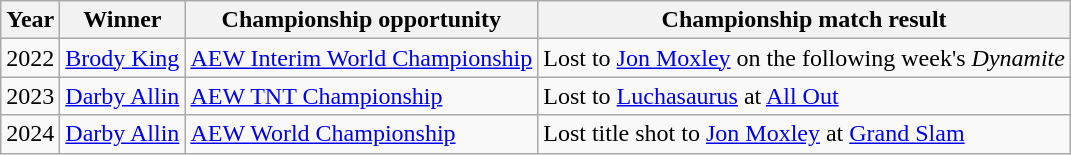<table class="wikitable">
<tr>
<th>Year</th>
<th>Winner</th>
<th>Championship opportunity</th>
<th>Championship match result</th>
</tr>
<tr>
<td>2022</td>
<td><a href='#'>Brody King</a></td>
<td><a href='#'>AEW Interim World Championship</a></td>
<td>Lost to <a href='#'>Jon Moxley</a> on the following week's <em>Dynamite</em></td>
</tr>
<tr>
<td>2023</td>
<td><a href='#'>Darby Allin</a></td>
<td><a href='#'>AEW TNT Championship</a></td>
<td>Lost to <a href='#'>Luchasaurus</a> at <a href='#'>All Out</a></td>
</tr>
<tr>
<td>2024</td>
<td><a href='#'>Darby Allin</a></td>
<td><a href='#'>AEW World Championship</a></td>
<td>Lost title shot to <a href='#'>Jon Moxley</a> at <a href='#'>Grand Slam</a></td>
</tr>
</table>
